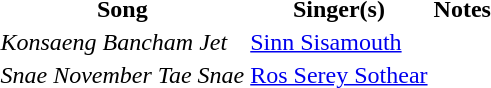<table>
<tr>
<th>Song</th>
<th>Singer(s)</th>
<th>Notes</th>
</tr>
<tr>
<td><em>Konsaeng Bancham Jet</em></td>
<td><a href='#'>Sinn Sisamouth</a></td>
<td></td>
</tr>
<tr>
<td><em>Snae November Tae Snae</em></td>
<td><a href='#'>Ros Serey Sothear</a></td>
<td></td>
</tr>
</table>
